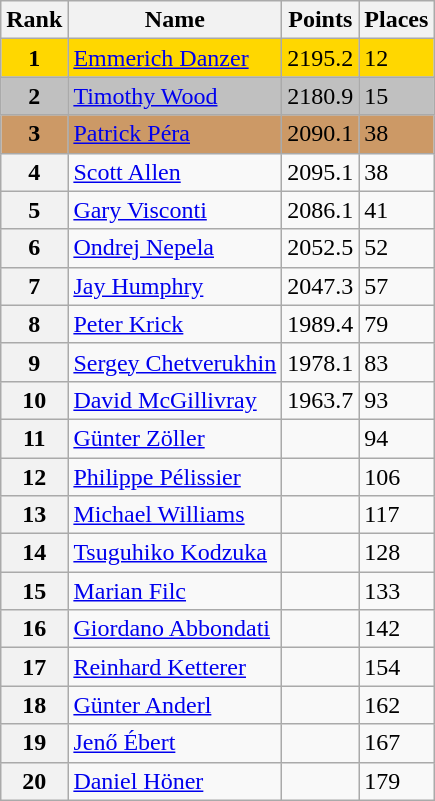<table class="wikitable">
<tr>
<th>Rank</th>
<th>Name</th>
<th>Points</th>
<th>Places</th>
</tr>
<tr bgcolor=gold>
<td align=center><strong>1</strong></td>
<td> <a href='#'>Emmerich Danzer</a></td>
<td>2195.2</td>
<td>12</td>
</tr>
<tr bgcolor=silver>
<td align=center><strong>2</strong></td>
<td> <a href='#'>Timothy Wood</a></td>
<td>2180.9</td>
<td>15</td>
</tr>
<tr bgcolor=cc9966>
<td align=center><strong>3</strong></td>
<td> <a href='#'>Patrick Péra</a></td>
<td>2090.1</td>
<td>38</td>
</tr>
<tr>
<th>4</th>
<td> <a href='#'>Scott Allen</a></td>
<td>2095.1</td>
<td>38</td>
</tr>
<tr>
<th>5</th>
<td> <a href='#'>Gary Visconti</a></td>
<td>2086.1</td>
<td>41</td>
</tr>
<tr>
<th>6</th>
<td> <a href='#'>Ondrej Nepela</a></td>
<td>2052.5</td>
<td>52</td>
</tr>
<tr>
<th>7</th>
<td> <a href='#'>Jay Humphry</a></td>
<td>2047.3</td>
<td>57</td>
</tr>
<tr>
<th>8</th>
<td> <a href='#'>Peter Krick</a></td>
<td>1989.4</td>
<td>79</td>
</tr>
<tr>
<th>9</th>
<td> <a href='#'>Sergey Chetverukhin</a></td>
<td>1978.1</td>
<td>83</td>
</tr>
<tr>
<th>10</th>
<td> <a href='#'>David McGillivray</a></td>
<td>1963.7</td>
<td>93</td>
</tr>
<tr>
<th>11</th>
<td> <a href='#'>Günter Zöller</a></td>
<td></td>
<td>94</td>
</tr>
<tr>
<th>12</th>
<td> <a href='#'>Philippe Pélissier</a></td>
<td></td>
<td>106</td>
</tr>
<tr>
<th>13</th>
<td> <a href='#'>Michael Williams</a></td>
<td></td>
<td>117</td>
</tr>
<tr>
<th>14</th>
<td> <a href='#'>Tsuguhiko Kodzuka</a></td>
<td></td>
<td>128</td>
</tr>
<tr>
<th>15</th>
<td> <a href='#'>Marian Filc</a></td>
<td></td>
<td>133</td>
</tr>
<tr>
<th>16</th>
<td> <a href='#'>Giordano Abbondati</a></td>
<td></td>
<td>142</td>
</tr>
<tr>
<th>17</th>
<td> <a href='#'>Reinhard Ketterer</a></td>
<td></td>
<td>154</td>
</tr>
<tr>
<th>18</th>
<td> <a href='#'>Günter Anderl</a></td>
<td></td>
<td>162</td>
</tr>
<tr>
<th>19</th>
<td> <a href='#'>Jenő Ébert</a></td>
<td></td>
<td>167</td>
</tr>
<tr>
<th>20</th>
<td> <a href='#'>Daniel Höner</a></td>
<td></td>
<td>179</td>
</tr>
</table>
